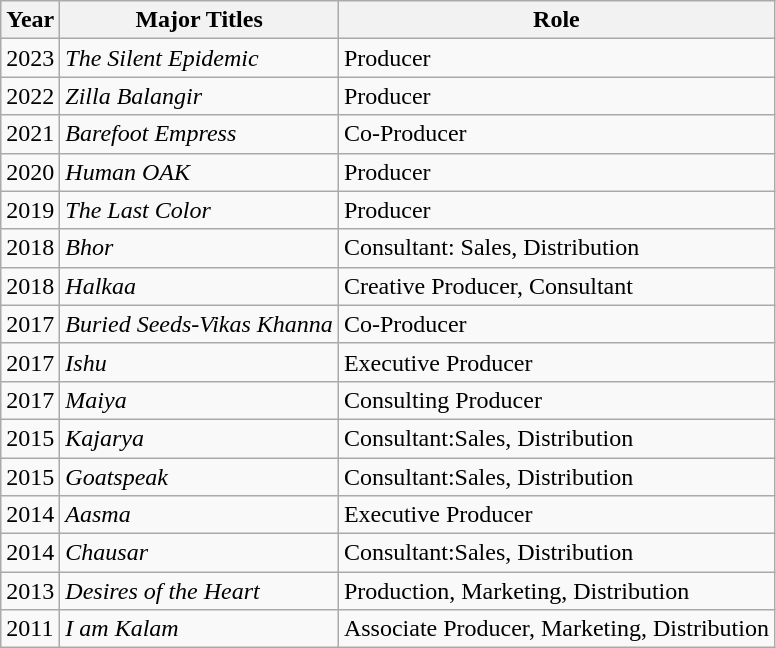<table class="wikitable">
<tr>
<th>Year</th>
<th>Major Titles</th>
<th>Role</th>
</tr>
<tr>
<td>2023</td>
<td><em>The Silent Epidemic</em></td>
<td>Producer</td>
</tr>
<tr>
<td>2022</td>
<td><em>Zilla Balangir</em></td>
<td>Producer</td>
</tr>
<tr>
<td>2021</td>
<td><em>Barefoot Empress</em></td>
<td>Co-Producer</td>
</tr>
<tr>
<td>2020</td>
<td><em>Human OAK</em></td>
<td>Producer</td>
</tr>
<tr>
<td>2019</td>
<td><em>The Last Color</em></td>
<td>Producer</td>
</tr>
<tr>
<td>2018</td>
<td><em>Bhor</em></td>
<td>Consultant: Sales, Distribution</td>
</tr>
<tr>
<td>2018</td>
<td><em>Halkaa</em></td>
<td>Creative Producer, Consultant</td>
</tr>
<tr>
<td>2017</td>
<td><em>Buried Seeds-Vikas Khanna</em></td>
<td>Co-Producer</td>
</tr>
<tr>
<td>2017</td>
<td><em>Ishu</em></td>
<td>Executive Producer</td>
</tr>
<tr>
<td>2017</td>
<td><em>Maiya</em></td>
<td>Consulting Producer</td>
</tr>
<tr>
<td>2015</td>
<td><em>Kajarya</em></td>
<td>Consultant:Sales, Distribution</td>
</tr>
<tr>
<td>2015</td>
<td><em>Goatspeak</em></td>
<td>Consultant:Sales, Distribution</td>
</tr>
<tr>
<td>2014</td>
<td><em>Aasma</em></td>
<td>Executive Producer</td>
</tr>
<tr>
<td>2014</td>
<td><em>Chausar</em></td>
<td>Consultant:Sales, Distribution</td>
</tr>
<tr>
<td>2013</td>
<td><em>Desires of the Heart</em></td>
<td>Production, Marketing, Distribution</td>
</tr>
<tr>
<td>2011</td>
<td><em>I am Kalam</em></td>
<td>Associate Producer, Marketing, Distribution</td>
</tr>
</table>
